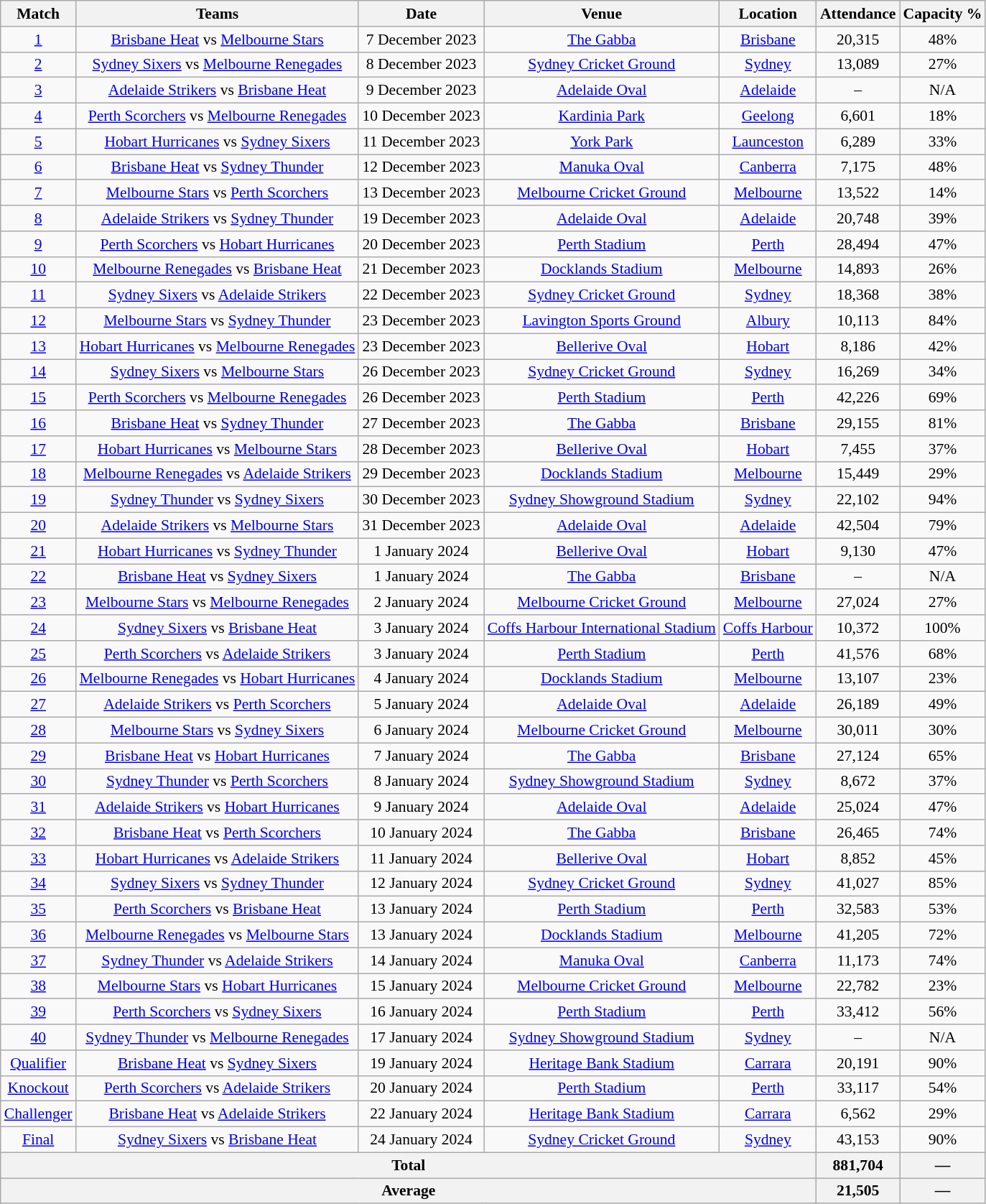<table class="wikitable sortable" style="text-align: center; font-size:90%;">
<tr>
<th>Match</th>
<th>Teams</th>
<th>Date</th>
<th>Venue</th>
<th>Location</th>
<th>Attendance</th>
<th>Capacity %</th>
</tr>
<tr>
<td><a href='#'>1</a></td>
<td><a href='#'>Brisbane Heat</a> vs <a href='#'>Melbourne Stars</a></td>
<td>7 December 2023</td>
<td><a href='#'>The Gabba</a></td>
<td><a href='#'>Brisbane</a></td>
<td>20,315</td>
<td>48%</td>
</tr>
<tr>
<td><a href='#'>2</a></td>
<td><a href='#'>Sydney Sixers</a> vs <a href='#'>Melbourne Renegades</a></td>
<td>8 December 2023</td>
<td><a href='#'>Sydney Cricket Ground</a></td>
<td><a href='#'>Sydney</a></td>
<td>13,089</td>
<td>27%</td>
</tr>
<tr>
<td><a href='#'>3</a></td>
<td><a href='#'>Adelaide Strikers</a> vs <a href='#'>Brisbane Heat</a></td>
<td>9 December 2023</td>
<td><a href='#'>Adelaide Oval</a></td>
<td><a href='#'>Adelaide</a></td>
<td>–</td>
<td>N/A</td>
</tr>
<tr>
<td><a href='#'>4</a></td>
<td><a href='#'>Perth Scorchers</a> vs <a href='#'>Melbourne Renegades</a></td>
<td>10 December 2023</td>
<td><a href='#'>Kardinia Park</a></td>
<td><a href='#'>Geelong</a></td>
<td>6,601</td>
<td>18%</td>
</tr>
<tr>
<td><a href='#'>5</a></td>
<td><a href='#'>Hobart Hurricanes</a> vs <a href='#'>Sydney Sixers</a></td>
<td>11 December 2023</td>
<td><a href='#'>York Park</a></td>
<td><a href='#'>Launceston</a></td>
<td>6,289</td>
<td>33%</td>
</tr>
<tr>
<td><a href='#'>6</a></td>
<td><a href='#'>Brisbane Heat</a> vs <a href='#'>Sydney Thunder</a></td>
<td>12 December 2023</td>
<td><a href='#'>Manuka Oval</a></td>
<td><a href='#'>Canberra</a></td>
<td>7,175</td>
<td>48%</td>
</tr>
<tr>
<td><a href='#'>7</a></td>
<td><a href='#'>Melbourne Stars</a> vs <a href='#'>Perth Scorchers</a></td>
<td>13 December 2023</td>
<td><a href='#'>Melbourne Cricket Ground</a></td>
<td><a href='#'>Melbourne</a></td>
<td>13,522</td>
<td>14%</td>
</tr>
<tr>
<td><a href='#'>8</a></td>
<td><a href='#'>Adelaide Strikers</a> vs <a href='#'>Sydney Thunder</a></td>
<td>19 December 2023</td>
<td><a href='#'>Adelaide Oval</a></td>
<td><a href='#'>Adelaide</a></td>
<td>20,748</td>
<td>39%</td>
</tr>
<tr>
<td><a href='#'>9</a></td>
<td><a href='#'>Perth Scorchers</a> vs <a href='#'>Hobart Hurricanes</a></td>
<td>20 December 2023</td>
<td><a href='#'>Perth Stadium</a></td>
<td><a href='#'>Perth</a></td>
<td>28,494</td>
<td>47%</td>
</tr>
<tr>
<td><a href='#'>10</a></td>
<td><a href='#'>Melbourne Renegades</a> vs <a href='#'>Brisbane Heat</a></td>
<td>21 December 2023</td>
<td><a href='#'>Docklands Stadium</a></td>
<td><a href='#'>Melbourne</a></td>
<td>14,893</td>
<td>26%</td>
</tr>
<tr>
<td><a href='#'>11</a></td>
<td><a href='#'>Sydney Sixers</a> vs <a href='#'>Adelaide Strikers</a></td>
<td>22 December 2023</td>
<td><a href='#'>Sydney Cricket Ground</a></td>
<td><a href='#'>Sydney</a></td>
<td>18,368</td>
<td>38%</td>
</tr>
<tr>
<td><a href='#'>12</a></td>
<td><a href='#'>Melbourne Stars</a> vs <a href='#'>Sydney Thunder</a></td>
<td>23 December 2023</td>
<td><a href='#'>Lavington Sports Ground</a></td>
<td><a href='#'>Albury</a></td>
<td>10,113</td>
<td>84%</td>
</tr>
<tr>
<td><a href='#'>13</a></td>
<td><a href='#'>Hobart Hurricanes</a> vs <a href='#'>Melbourne Renegades</a></td>
<td>23 December 2023</td>
<td><a href='#'>Bellerive Oval</a></td>
<td><a href='#'>Hobart</a></td>
<td>8,186</td>
<td>42%</td>
</tr>
<tr>
<td><a href='#'>14</a></td>
<td><a href='#'>Sydney Sixers</a> vs <a href='#'>Melbourne Stars</a></td>
<td>26 December 2023</td>
<td><a href='#'>Sydney Cricket Ground</a></td>
<td><a href='#'>Sydney</a></td>
<td>16,269</td>
<td>34%</td>
</tr>
<tr>
<td><a href='#'>15</a></td>
<td><a href='#'>Perth Scorchers</a> vs <a href='#'>Melbourne Renegades</a></td>
<td>26 December 2023</td>
<td><a href='#'>Perth Stadium</a></td>
<td><a href='#'>Perth</a></td>
<td>42,226</td>
<td>69%</td>
</tr>
<tr>
<td><a href='#'>16</a></td>
<td><a href='#'>Brisbane Heat</a> vs <a href='#'>Sydney Thunder</a></td>
<td>27 December 2023</td>
<td><a href='#'>The Gabba</a></td>
<td><a href='#'>Brisbane</a></td>
<td>29,155</td>
<td>81%</td>
</tr>
<tr>
<td><a href='#'>17</a></td>
<td><a href='#'>Hobart Hurricanes</a> vs <a href='#'>Melbourne Stars</a></td>
<td>28 December 2023</td>
<td><a href='#'>Bellerive Oval</a></td>
<td><a href='#'>Hobart</a></td>
<td>7,455</td>
<td>37%</td>
</tr>
<tr>
<td><a href='#'>18</a></td>
<td><a href='#'>Melbourne Renegades</a> vs <a href='#'>Adelaide Strikers</a></td>
<td>29 December 2023</td>
<td><a href='#'>Docklands Stadium</a></td>
<td><a href='#'>Melbourne</a></td>
<td>15,449</td>
<td>29%</td>
</tr>
<tr>
<td><a href='#'>19</a></td>
<td><a href='#'>Sydney Thunder</a> vs <a href='#'>Sydney Sixers</a></td>
<td>30 December 2023</td>
<td><a href='#'>Sydney Showground Stadium</a></td>
<td><a href='#'>Sydney</a></td>
<td>22,102</td>
<td>94%</td>
</tr>
<tr>
<td><a href='#'>20</a></td>
<td><a href='#'>Adelaide Strikers</a> vs <a href='#'>Melbourne Stars</a></td>
<td>31 December 2023</td>
<td><a href='#'>Adelaide Oval</a></td>
<td><a href='#'>Adelaide</a></td>
<td>42,504</td>
<td>79%</td>
</tr>
<tr>
<td><a href='#'>21</a></td>
<td><a href='#'>Hobart Hurricanes</a> vs <a href='#'>Sydney Thunder</a></td>
<td>1 January 2024</td>
<td><a href='#'>Bellerive Oval</a></td>
<td><a href='#'>Hobart</a></td>
<td>9,130</td>
<td>47%</td>
</tr>
<tr>
<td><a href='#'>22</a></td>
<td><a href='#'>Brisbane Heat</a> vs <a href='#'>Sydney Sixers</a></td>
<td>1 January 2024</td>
<td><a href='#'>The Gabba</a></td>
<td><a href='#'>Brisbane</a></td>
<td>–</td>
<td>N/A</td>
</tr>
<tr>
<td><a href='#'>23</a></td>
<td><a href='#'>Melbourne Stars</a> vs <a href='#'>Melbourne Renegades</a></td>
<td>2 January 2024</td>
<td><a href='#'>Melbourne Cricket Ground</a></td>
<td><a href='#'>Melbourne</a></td>
<td>27,024</td>
<td>27%</td>
</tr>
<tr>
<td><a href='#'>24</a></td>
<td><a href='#'>Sydney Sixers</a> vs <a href='#'>Brisbane Heat</a></td>
<td>3 January 2024</td>
<td><a href='#'>Coffs Harbour International Stadium</a></td>
<td><a href='#'>Coffs Harbour</a></td>
<td>10,372</td>
<td>100%</td>
</tr>
<tr>
<td><a href='#'>25</a></td>
<td><a href='#'>Perth Scorchers</a> vs <a href='#'>Adelaide Strikers</a></td>
<td>3 January 2024</td>
<td><a href='#'>Perth Stadium</a></td>
<td><a href='#'>Perth</a></td>
<td>41,576</td>
<td>68%</td>
</tr>
<tr>
<td><a href='#'>26</a></td>
<td><a href='#'>Melbourne Renegades</a> vs <a href='#'>Hobart Hurricanes</a></td>
<td>4 January 2024</td>
<td><a href='#'>Docklands Stadium</a></td>
<td><a href='#'>Melbourne</a></td>
<td>13,107</td>
<td>23%</td>
</tr>
<tr>
<td><a href='#'>27</a></td>
<td><a href='#'>Adelaide Strikers</a> vs <a href='#'>Perth Scorchers</a></td>
<td>5 January 2024</td>
<td><a href='#'>Adelaide Oval</a></td>
<td><a href='#'>Adelaide</a></td>
<td>26,189</td>
<td>49%</td>
</tr>
<tr>
<td><a href='#'>28</a></td>
<td><a href='#'>Melbourne Stars</a> vs <a href='#'>Sydney Sixers</a></td>
<td>6 January 2024</td>
<td><a href='#'>Melbourne Cricket Ground</a></td>
<td><a href='#'>Melbourne</a></td>
<td>30,011</td>
<td>30%</td>
</tr>
<tr>
<td><a href='#'>29</a></td>
<td><a href='#'>Brisbane Heat</a> vs <a href='#'>Hobart Hurricanes</a></td>
<td>7 January 2024</td>
<td><a href='#'>The Gabba</a></td>
<td><a href='#'>Brisbane</a></td>
<td>27,124</td>
<td>65%</td>
</tr>
<tr>
<td><a href='#'>30</a></td>
<td><a href='#'>Sydney Thunder</a> vs <a href='#'>Perth Scorchers</a></td>
<td>8 January 2024</td>
<td><a href='#'>Sydney Showground Stadium</a></td>
<td><a href='#'>Sydney</a></td>
<td>8,672</td>
<td>37%</td>
</tr>
<tr>
<td><a href='#'>31</a></td>
<td><a href='#'>Adelaide Strikers</a> vs <a href='#'>Hobart Hurricanes</a></td>
<td>9 January 2024</td>
<td><a href='#'>Adelaide Oval</a></td>
<td><a href='#'>Adelaide</a></td>
<td>25,024</td>
<td>47%</td>
</tr>
<tr>
<td><a href='#'>32</a></td>
<td><a href='#'>Brisbane Heat</a> vs <a href='#'>Perth Scorchers</a></td>
<td>10 January 2024</td>
<td><a href='#'>The Gabba</a></td>
<td><a href='#'>Brisbane</a></td>
<td>26,465</td>
<td>74%</td>
</tr>
<tr>
<td><a href='#'>33</a></td>
<td><a href='#'>Hobart Hurricanes</a> vs <a href='#'>Adelaide Strikers</a></td>
<td>11 January 2024</td>
<td><a href='#'>Bellerive Oval</a></td>
<td><a href='#'>Hobart</a></td>
<td>8,852</td>
<td>45%</td>
</tr>
<tr>
<td><a href='#'>34</a></td>
<td><a href='#'>Sydney Sixers</a> vs <a href='#'>Sydney Thunder</a></td>
<td>12 January 2024</td>
<td><a href='#'>Sydney Cricket Ground</a></td>
<td><a href='#'>Sydney</a></td>
<td>41,027</td>
<td>85%</td>
</tr>
<tr>
<td><a href='#'>35</a></td>
<td><a href='#'>Perth Scorchers</a> vs <a href='#'>Brisbane Heat</a></td>
<td>13 January 2024</td>
<td><a href='#'>Perth Stadium</a></td>
<td><a href='#'>Perth</a></td>
<td>32,583</td>
<td>53%</td>
</tr>
<tr>
<td><a href='#'>36</a></td>
<td><a href='#'>Melbourne Renegades</a> vs <a href='#'>Melbourne Stars</a></td>
<td>13 January 2024</td>
<td><a href='#'>Docklands Stadium</a></td>
<td><a href='#'>Melbourne</a></td>
<td>41,205</td>
<td>72%</td>
</tr>
<tr>
<td><a href='#'>37</a></td>
<td><a href='#'>Sydney Thunder</a> vs <a href='#'>Adelaide Strikers</a></td>
<td>14 January 2024</td>
<td><a href='#'>Manuka Oval</a></td>
<td><a href='#'>Canberra</a></td>
<td>11,173</td>
<td>74%</td>
</tr>
<tr>
<td><a href='#'>38</a></td>
<td><a href='#'>Melbourne Stars</a> vs <a href='#'>Hobart Hurricanes</a></td>
<td>15 January 2024</td>
<td><a href='#'>Melbourne Cricket Ground</a></td>
<td><a href='#'>Melbourne</a></td>
<td>22,782</td>
<td>23%</td>
</tr>
<tr>
<td><a href='#'>39</a></td>
<td><a href='#'>Perth Scorchers</a> vs <a href='#'>Sydney Sixers</a></td>
<td>16 January 2024</td>
<td><a href='#'>Perth Stadium</a></td>
<td><a href='#'>Perth</a></td>
<td>33,412</td>
<td>56%</td>
</tr>
<tr>
<td><a href='#'>40</a></td>
<td><a href='#'>Sydney Thunder</a> vs <a href='#'>Melbourne Renegades</a></td>
<td>17 January 2024</td>
<td><a href='#'>Sydney Showground Stadium</a></td>
<td><a href='#'>Sydney</a></td>
<td>–</td>
<td>N/A</td>
</tr>
<tr>
<td><a href='#'>Qualifier</a></td>
<td><a href='#'>Brisbane Heat</a> vs <a href='#'>Sydney Sixers</a></td>
<td>19 January 2024</td>
<td><a href='#'>Heritage Bank Stadium</a></td>
<td><a href='#'>Carrara</a></td>
<td>20,191</td>
<td>90%</td>
</tr>
<tr>
<td><a href='#'>Knockout</a></td>
<td><a href='#'>Perth Scorchers</a> vs <a href='#'>Adelaide Strikers</a></td>
<td>20 January 2024</td>
<td><a href='#'>Perth Stadium</a></td>
<td><a href='#'>Perth</a></td>
<td>33,117</td>
<td>54%</td>
</tr>
<tr>
<td><a href='#'>Challenger</a></td>
<td><a href='#'>Brisbane Heat</a> vs <a href='#'>Adelaide Strikers</a></td>
<td>22 January 2024</td>
<td><a href='#'>Heritage Bank Stadium</a></td>
<td><a href='#'>Carrara</a></td>
<td>6,562</td>
<td>29%</td>
</tr>
<tr>
<td><a href='#'>Final</a></td>
<td><a href='#'>Sydney Sixers</a> vs <a href='#'>Brisbane Heat</a></td>
<td>24 January 2024</td>
<td><a href='#'>Sydney Cricket Ground</a></td>
<td><a href='#'>Sydney</a></td>
<td>43,153</td>
<td>90%</td>
</tr>
<tr>
<th colspan="5">Total</th>
<th>881,704</th>
<th>—</th>
</tr>
<tr>
<th colspan="5">Average</th>
<th>21,505</th>
<th>—</th>
</tr>
</table>
